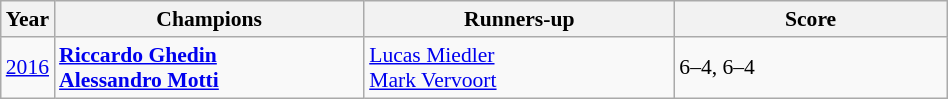<table class="wikitable" style="font-size:90%">
<tr>
<th>Year</th>
<th width="200">Champions</th>
<th width="200">Runners-up</th>
<th width="175">Score</th>
</tr>
<tr>
<td><a href='#'>2016</a></td>
<td> <strong><a href='#'>Riccardo Ghedin</a></strong> <br>  <strong><a href='#'>Alessandro Motti</a></strong></td>
<td> <a href='#'>Lucas Miedler</a> <br>  <a href='#'>Mark Vervoort</a></td>
<td>6–4, 6–4</td>
</tr>
</table>
